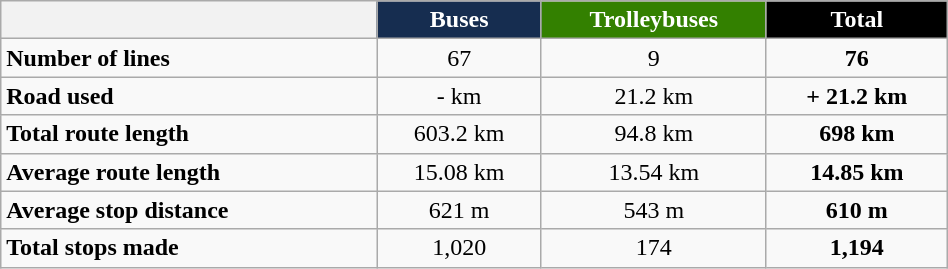<table class="wikitable" style="width: 50%; text-align: center">
<tr>
<th></th>
<th style="background: #162d50; color: white">Buses</th>
<th style="background: #338000; color: white">Trolleybuses</th>
<th style="background: black; color: white">Total</th>
</tr>
<tr>
<td style="font-weight:bold; text-align: left">Number of lines</td>
<td>67</td>
<td>9</td>
<td style="font-weight:bold">76</td>
</tr>
<tr>
<td style="font-weight:bold; text-align: left">Road used</td>
<td>- km</td>
<td>21.2 km</td>
<td style="font-weight:bold">+ 21.2 km</td>
</tr>
<tr>
<td style="font-weight:bold; text-align: left">Total route length</td>
<td>603.2 km</td>
<td>94.8 km</td>
<td style="font-weight:bold">698 km</td>
</tr>
<tr>
<td style="font-weight:bold; text-align: left">Average route length</td>
<td>15.08 km</td>
<td>13.54 km</td>
<td style="font-weight:bold">14.85 km</td>
</tr>
<tr>
<td style="font-weight:bold; text-align: left">Average stop distance</td>
<td>621 m</td>
<td>543 m</td>
<td style="font-weight:bold">610 m</td>
</tr>
<tr>
<td style="font-weight:bold; text-align: left">Total stops made</td>
<td>1,020</td>
<td>174</td>
<td style="font-weight:bold">1,194</td>
</tr>
</table>
